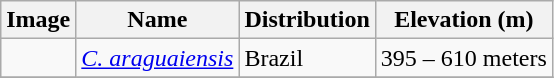<table class="wikitable collapsible">
<tr>
<th>Image</th>
<th>Name</th>
<th>Distribution</th>
<th>Elevation (m)</th>
</tr>
<tr>
<td></td>
<td><em><a href='#'>C. araguaiensis</a></em></td>
<td>Brazil</td>
<td>395 – 610 meters</td>
</tr>
<tr>
</tr>
</table>
